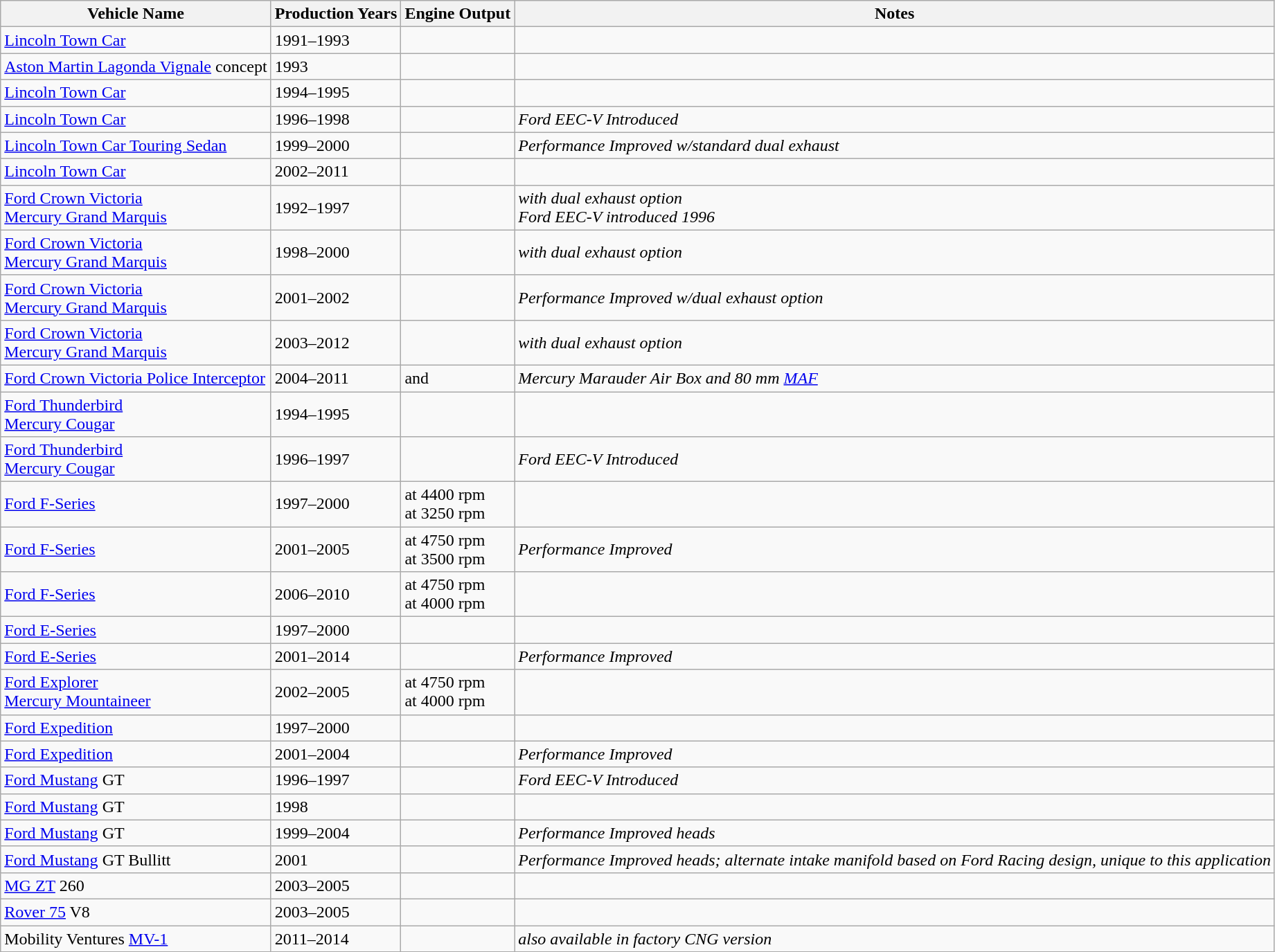<table class="wikitable">
<tr>
<th>Vehicle Name</th>
<th>Production Years</th>
<th>Engine Output</th>
<th>Notes</th>
</tr>
<tr>
<td><a href='#'>Lincoln Town Car</a></td>
<td>1991–1993</td>
<td> <br> </td>
<td></td>
</tr>
<tr>
<td><a href='#'>Aston Martin Lagonda Vignale</a> concept</td>
<td>1993</td>
<td> <br> </td>
<td></td>
</tr>
<tr>
<td><a href='#'>Lincoln Town Car</a></td>
<td>1994–1995</td>
<td> <br> </td>
<td></td>
</tr>
<tr>
<td><a href='#'>Lincoln Town Car</a></td>
<td>1996–1998</td>
<td> <br> </td>
<td><em>Ford EEC-V Introduced</em></td>
</tr>
<tr>
<td><a href='#'>Lincoln Town Car Touring Sedan</a></td>
<td>1999–2000</td>
<td> <br> </td>
<td><em>Performance Improved w/standard dual exhaust</em></td>
</tr>
<tr>
<td><a href='#'>Lincoln Town Car</a></td>
<td>2002–2011</td>
<td> <br> </td>
<td></td>
</tr>
<tr>
<td><a href='#'>Ford Crown Victoria</a><br><a href='#'>Mercury Grand Marquis</a></td>
<td>1992–1997</td>
<td> <br> </td>
<td><em>with dual exhaust option<br>Ford EEC-V introduced 1996</em></td>
</tr>
<tr>
<td><a href='#'>Ford Crown Victoria</a><br><a href='#'>Mercury Grand Marquis</a></td>
<td>1998–2000</td>
<td> <br> </td>
<td><em>with dual exhaust option</em></td>
</tr>
<tr>
<td><a href='#'>Ford Crown Victoria</a><br><a href='#'>Mercury Grand Marquis</a></td>
<td>2001–2002</td>
<td> <br> </td>
<td><em>Performance Improved w/dual exhaust option</em></td>
</tr>
<tr>
<td><a href='#'>Ford Crown Victoria</a><br><a href='#'>Mercury Grand Marquis</a></td>
<td>2003–2012</td>
<td> <br> </td>
<td><em>with dual exhaust option</em></td>
</tr>
<tr>
<td><a href='#'>Ford Crown Victoria Police Interceptor</a></td>
<td>2004–2011</td>
<td> and </td>
<td><em>Mercury Marauder Air Box and 80 mm <a href='#'>MAF</a></em></td>
</tr>
<tr>
<td><a href='#'>Ford Thunderbird</a><br><a href='#'>Mercury Cougar</a></td>
<td>1994–1995</td>
<td> <br> </td>
<td></td>
</tr>
<tr>
<td><a href='#'>Ford Thunderbird</a><br><a href='#'>Mercury Cougar</a></td>
<td>1996–1997</td>
<td> <br> </td>
<td><em>Ford EEC-V Introduced</em></td>
</tr>
<tr>
<td><a href='#'>Ford F-Series</a></td>
<td>1997–2000</td>
<td> at 4400 rpm<br>  at 3250 rpm</td>
<td></td>
</tr>
<tr>
<td><a href='#'>Ford F-Series</a></td>
<td>2001–2005</td>
<td> at 4750 rpm <br>  at 3500 rpm</td>
<td><em>Performance Improved</em></td>
</tr>
<tr>
<td><a href='#'>Ford F-Series</a></td>
<td>2006–2010</td>
<td> at 4750 rpm <br>  at 4000 rpm</td>
<td></td>
</tr>
<tr>
<td><a href='#'>Ford E-Series</a></td>
<td>1997–2000</td>
<td> <br> </td>
<td></td>
</tr>
<tr>
<td><a href='#'>Ford E-Series</a></td>
<td>2001–2014</td>
<td> <br> </td>
<td><em>Performance Improved</em></td>
</tr>
<tr>
<td><a href='#'>Ford Explorer</a><br><a href='#'>Mercury Mountaineer</a></td>
<td>2002–2005</td>
<td> at 4750 rpm <br>  at 4000 rpm</td>
<td></td>
</tr>
<tr>
<td><a href='#'>Ford Expedition</a></td>
<td>1997–2000</td>
<td> <br> </td>
<td></td>
</tr>
<tr>
<td><a href='#'>Ford Expedition</a></td>
<td>2001–2004</td>
<td> <br> </td>
<td><em>Performance Improved</em></td>
</tr>
<tr>
<td><a href='#'>Ford Mustang</a> GT</td>
<td>1996–1997</td>
<td> <br> </td>
<td><em>Ford EEC-V Introduced</em></td>
</tr>
<tr>
<td><a href='#'>Ford Mustang</a> GT</td>
<td>1998</td>
<td> <br> </td>
<td></td>
</tr>
<tr>
<td><a href='#'>Ford Mustang</a> GT</td>
<td>1999–2004</td>
<td> <br> </td>
<td><em>Performance Improved heads</em></td>
</tr>
<tr>
<td><a href='#'>Ford Mustang</a> GT Bullitt</td>
<td>2001</td>
<td> <br> </td>
<td><em>Performance Improved heads; alternate intake manifold based on Ford Racing design, unique to this application</em></td>
</tr>
<tr>
<td><a href='#'>MG ZT</a> 260</td>
<td>2003–2005</td>
<td> <br> </td>
<td></td>
</tr>
<tr>
<td><a href='#'>Rover 75</a> V8</td>
<td>2003–2005</td>
<td> <br> </td>
<td></td>
</tr>
<tr>
<td>Mobility Ventures <a href='#'>MV-1</a></td>
<td>2011–2014</td>
<td> <br> </td>
<td><em>also available in factory CNG version</em></td>
</tr>
</table>
